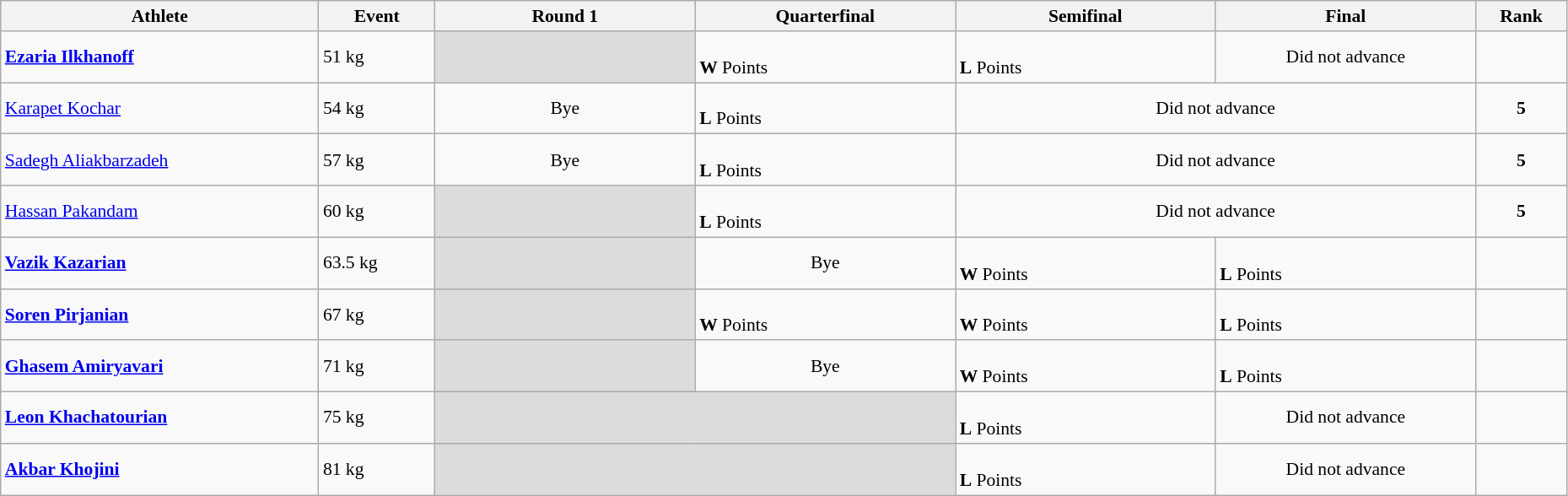<table class="wikitable" width="98%" style="text-align:left; font-size:90%">
<tr>
<th width="11%">Athlete</th>
<th width="4%">Event</th>
<th width="9%">Round 1</th>
<th width="9%">Quarterfinal</th>
<th width="9%">Semifinal</th>
<th width="9%">Final</th>
<th width="3%">Rank</th>
</tr>
<tr>
<td><strong><a href='#'>Ezaria Ilkhanoff</a></strong></td>
<td>51 kg</td>
<td bgcolor=#DCDCDC></td>
<td><br><strong>W</strong> Points</td>
<td><br><strong>L</strong> Points</td>
<td align=center>Did not advance</td>
<td align=center></td>
</tr>
<tr>
<td><a href='#'>Karapet Kochar</a></td>
<td>54 kg</td>
<td align=center>Bye</td>
<td><br><strong>L</strong> Points</td>
<td colspan=2 align=center>Did not advance</td>
<td align=center><strong>5</strong></td>
</tr>
<tr>
<td><a href='#'>Sadegh Aliakbarzadeh</a></td>
<td>57 kg</td>
<td align=center>Bye</td>
<td><br><strong>L</strong> Points</td>
<td colspan=2 align=center>Did not advance</td>
<td align=center><strong>5</strong></td>
</tr>
<tr>
<td><a href='#'>Hassan Pakandam</a></td>
<td>60 kg</td>
<td bgcolor=#DCDCDC></td>
<td><br><strong>L</strong> Points</td>
<td colspan=2 align=center>Did not advance</td>
<td align=center><strong>5</strong></td>
</tr>
<tr>
<td><strong><a href='#'>Vazik Kazarian</a></strong></td>
<td>63.5 kg</td>
<td bgcolor=#DCDCDC></td>
<td align=center>Bye</td>
<td><br><strong>W</strong> Points</td>
<td><br><strong>L</strong> Points</td>
<td align=center></td>
</tr>
<tr>
<td><strong><a href='#'>Soren Pirjanian</a></strong></td>
<td>67 kg</td>
<td bgcolor=#DCDCDC></td>
<td><br><strong>W</strong> Points</td>
<td><br><strong>W</strong> Points</td>
<td><br><strong>L</strong> Points</td>
<td align=center></td>
</tr>
<tr>
<td><strong><a href='#'>Ghasem Amiryavari</a></strong></td>
<td>71 kg</td>
<td bgcolor=#DCDCDC></td>
<td align=center>Bye</td>
<td><br><strong>W</strong> Points</td>
<td><br><strong>L</strong> Points</td>
<td align=center></td>
</tr>
<tr>
<td><strong><a href='#'>Leon Khachatourian</a></strong></td>
<td>75 kg</td>
<td colspan=2 bgcolor=#DCDCDC></td>
<td><br><strong>L</strong> Points</td>
<td align=center>Did not advance</td>
<td align=center></td>
</tr>
<tr>
<td><strong><a href='#'>Akbar Khojini</a></strong></td>
<td>81 kg</td>
<td colspan=2 bgcolor=#DCDCDC></td>
<td><br><strong>L</strong> Points</td>
<td align=center>Did not advance</td>
<td align=center></td>
</tr>
</table>
